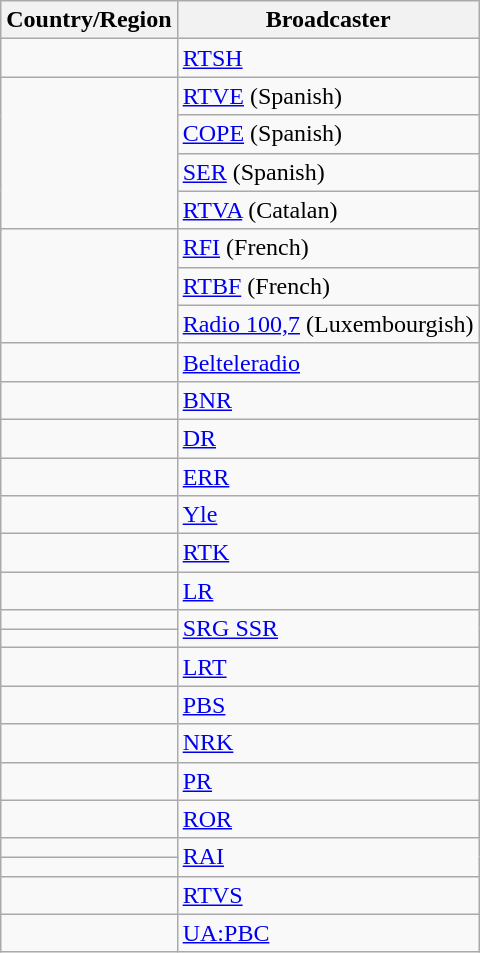<table class="wikitable">
<tr>
<th>Country/Region</th>
<th>Broadcaster</th>
</tr>
<tr>
<td></td>
<td><a href='#'>RTSH</a></td>
</tr>
<tr>
<td rowspan="5"></td>
<td><a href='#'>RTVE</a> (Spanish)</td>
</tr>
<tr>
<td><a href='#'>COPE</a> (Spanish)</td>
</tr>
<tr>
<td><a href='#'>SER</a> (Spanish)</td>
</tr>
<tr>
<td><a href='#'>RTVA</a> (Catalan)</td>
</tr>
<tr>
<td rowspan="2"><a href='#'>RFI</a> (French)</td>
</tr>
<tr>
<td rowspan="3"></td>
</tr>
<tr>
<td><a href='#'>RTBF</a> (French)</td>
</tr>
<tr>
<td><a href='#'>Radio 100,7</a> (Luxembourgish)</td>
</tr>
<tr>
<td></td>
<td><a href='#'>Belteleradio</a></td>
</tr>
<tr>
<td></td>
<td><a href='#'>BNR</a></td>
</tr>
<tr>
<td></td>
<td><a href='#'>DR</a></td>
</tr>
<tr>
<td></td>
<td><a href='#'>ERR</a></td>
</tr>
<tr>
<td></td>
<td><a href='#'>Yle</a></td>
</tr>
<tr>
<td></td>
<td><a href='#'>RTK</a></td>
</tr>
<tr>
<td></td>
<td><a href='#'>LR</a></td>
</tr>
<tr>
<td></td>
<td rowspan="2"><a href='#'>SRG SSR</a></td>
</tr>
<tr>
<td></td>
</tr>
<tr>
<td></td>
<td><a href='#'>LRT</a></td>
</tr>
<tr>
<td></td>
<td><a href='#'>PBS</a></td>
</tr>
<tr>
<td></td>
<td><a href='#'>NRK</a></td>
</tr>
<tr>
<td></td>
<td><a href='#'>PR</a></td>
</tr>
<tr>
<td></td>
<td><a href='#'>ROR</a></td>
</tr>
<tr>
<td></td>
<td rowspan="2"><a href='#'>RAI</a></td>
</tr>
<tr>
<td></td>
</tr>
<tr>
<td></td>
<td><a href='#'>RTVS</a></td>
</tr>
<tr>
<td></td>
<td><a href='#'>UA:PBC</a></td>
</tr>
</table>
